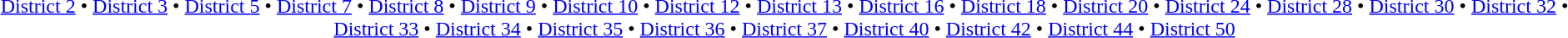<table id=toc class=toc summary=Contents>
<tr>
<td align=center><br><a href='#'>District 2</a> • <a href='#'>District 3</a> • <a href='#'>District 5</a> • <a href='#'>District 7</a> • <a href='#'>District 8</a> • <a href='#'>District 9</a> • <a href='#'>District 10</a> • <a href='#'>District 12</a> • <a href='#'>District 13</a> • <a href='#'>District 16</a> • <a href='#'>District 18</a> • <a href='#'>District 20</a> • <a href='#'>District 24</a> • <a href='#'>District 28</a> • <a href='#'>District 30</a> • <a href='#'>District 32</a> • <a href='#'>District 33</a> • <a href='#'>District 34</a> • <a href='#'>District 35</a> • <a href='#'>District 36</a> • <a href='#'>District 37</a> • <a href='#'>District 40</a> • <a href='#'>District 42</a> • <a href='#'>District 44</a> • <a href='#'>District 50</a></td>
</tr>
</table>
